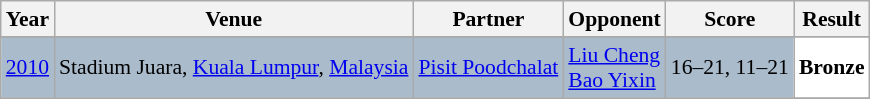<table class="sortable wikitable" style="font-size: 90%;">
<tr>
<th>Year</th>
<th>Venue</th>
<th>Partner</th>
<th>Opponent</th>
<th>Score</th>
<th>Result</th>
</tr>
<tr>
</tr>
<tr style="background:#AABBCC">
<td align="center"><a href='#'>2010</a></td>
<td align="left">Stadium Juara, <a href='#'>Kuala Lumpur</a>, <a href='#'>Malaysia</a></td>
<td align="left"> <a href='#'>Pisit Poodchalat</a></td>
<td align="left"> <a href='#'>Liu Cheng</a><br> <a href='#'>Bao Yixin</a></td>
<td align="center">16–21, 11–21</td>
<td style="text-align:left; background:white"> <strong>Bronze</strong></td>
</tr>
<tr>
</tr>
</table>
